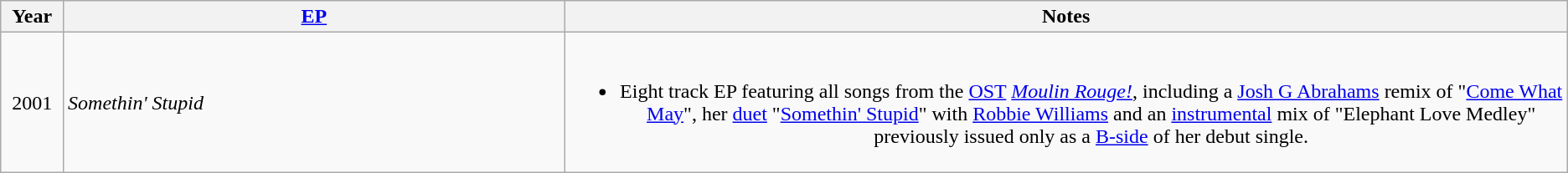<table class="wikitable" style="text-align:center;">
<tr>
<th style=width:4%;>Year</th>
<th style=width:32%;><a href='#'>EP</a></th>
<th style=width:64%;>Notes</th>
</tr>
<tr>
<td>2001</td>
<td align=left><em>Somethin' Stupid</em></td>
<td><br><ul><li>Eight track EP featuring all songs from the <a href='#'>OST</a> <em><a href='#'>Moulin Rouge!</a></em>, including a <a href='#'>Josh G Abrahams</a> remix of "<a href='#'>Come What May</a>", her <a href='#'>duet</a> "<a href='#'>Somethin' Stupid</a>" with <a href='#'>Robbie Williams</a> and an <a href='#'>instrumental</a> mix of "Elephant Love Medley" previously issued only as a <a href='#'>B-side</a> of her debut single.</li></ul></td>
</tr>
</table>
